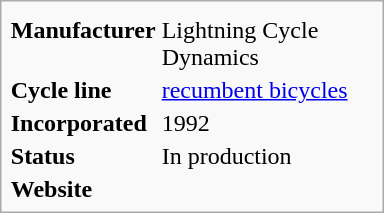<table class="infobox" style="width:16em;">
<tr>
<td colspan=2 style="text-align:left; font-size:smaller;"></td>
</tr>
<tr>
<td><strong>Manufacturer</strong></td>
<td>Lightning Cycle Dynamics</td>
</tr>
<tr>
<td><strong>Cycle line</strong></td>
<td><a href='#'>recumbent bicycles</a></td>
</tr>
<tr>
<td><strong>Incorporated</strong></td>
<td>1992</td>
</tr>
<tr>
<td><strong>Status</strong></td>
<td>In production</td>
</tr>
<tr>
<td><strong>Website</strong></td>
<td></td>
</tr>
</table>
